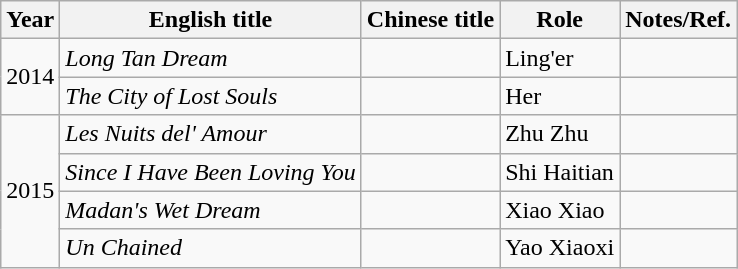<table class="wikitable sortable">
<tr>
<th>Year</th>
<th>English title</th>
<th>Chinese title</th>
<th>Role</th>
<th class="unsortable">Notes/Ref.</th>
</tr>
<tr>
<td rowspan=2>2014</td>
<td><em>Long Tan Dream</em></td>
<td></td>
<td>Ling'er</td>
<td></td>
</tr>
<tr>
<td><em>The City of Lost Souls</em></td>
<td></td>
<td>Her</td>
<td></td>
</tr>
<tr>
<td rowspan=4>2015</td>
<td><em>Les Nuits del' Amour</em></td>
<td></td>
<td>Zhu Zhu</td>
<td></td>
</tr>
<tr>
<td><em>Since I Have Been Loving You</em></td>
<td></td>
<td>Shi Haitian</td>
<td></td>
</tr>
<tr>
<td><em>Madan's Wet Dream</em></td>
<td></td>
<td>Xiao Xiao</td>
<td></td>
</tr>
<tr>
<td><em>Un Chained</em></td>
<td></td>
<td>Yao Xiaoxi</td>
<td></td>
</tr>
</table>
